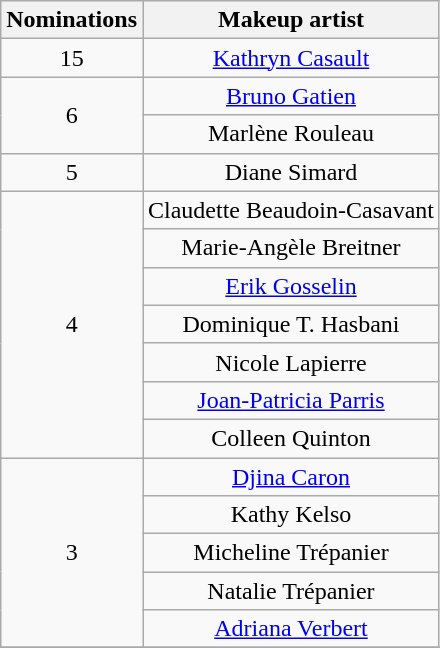<table class="wikitable" style="text-align:center;">
<tr>
<th scope="col" width="17">Nominations</th>
<th scope="col" align="center">Makeup artist</th>
</tr>
<tr>
<td rowspan="1" style="text-align:center;">15</td>
<td><a href='#'>Kathryn Casault</a></td>
</tr>
<tr>
<td rowspan="2" style="text-align:center;">6</td>
<td><a href='#'>Bruno Gatien</a></td>
</tr>
<tr>
<td>Marlène Rouleau</td>
</tr>
<tr>
<td rowspan="1" style="text-align:center;">5</td>
<td>Diane Simard</td>
</tr>
<tr>
<td rowspan="7" style="text-align:center;">4</td>
<td>Claudette Beaudoin-Casavant</td>
</tr>
<tr>
<td>Marie-Angèle Breitner</td>
</tr>
<tr>
<td><a href='#'>Erik Gosselin</a></td>
</tr>
<tr>
<td>Dominique T. Hasbani</td>
</tr>
<tr>
<td>Nicole Lapierre</td>
</tr>
<tr>
<td><a href='#'>Joan-Patricia Parris</a></td>
</tr>
<tr>
<td>Colleen Quinton</td>
</tr>
<tr>
<td rowspan="5" style="text-align:center;">3</td>
<td><a href='#'>Djina Caron</a></td>
</tr>
<tr>
<td>Kathy Kelso</td>
</tr>
<tr>
<td>Micheline Trépanier</td>
</tr>
<tr>
<td>Natalie Trépanier</td>
</tr>
<tr>
<td><a href='#'>Adriana Verbert</a></td>
</tr>
<tr>
</tr>
</table>
